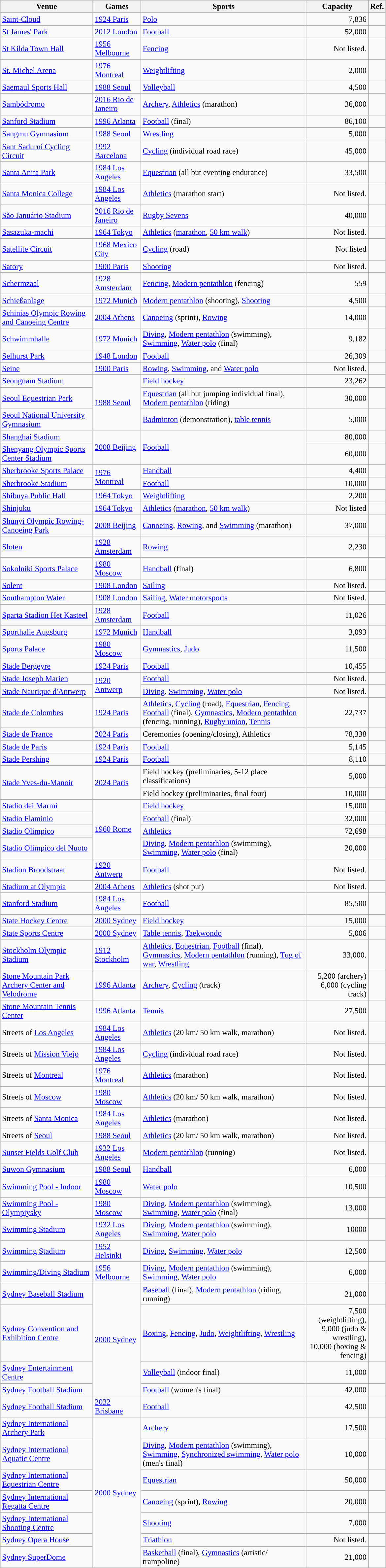<table class="wikitable sortable" width=780px>
<tr>
<th>Venue</th>
<th>Games</th>
<th>Sports</th>
<th>Capacity</th>
<th>Ref.</th>
</tr>
<tr>
<td><a href='#'>Saint-Cloud</a></td>
<td><a href='#'>1924 Paris</a></td>
<td><a href='#'>Polo</a></td>
<td align="right">7,836</td>
<td align=center></td>
</tr>
<tr>
<td><a href='#'>St James' Park</a></td>
<td><a href='#'>2012 London</a></td>
<td><a href='#'>Football</a></td>
<td align="right">52,000</td>
<td align=center></td>
</tr>
<tr>
<td><a href='#'>St Kilda Town Hall</a></td>
<td><a href='#'>1956 Melbourne</a></td>
<td><a href='#'>Fencing</a></td>
<td align="right">Not listed.</td>
<td align=center></td>
</tr>
<tr>
<td><a href='#'>St. Michel Arena</a></td>
<td><a href='#'>1976 Montreal</a></td>
<td><a href='#'>Weightlifting</a></td>
<td align="right">2,000</td>
<td align=center></td>
</tr>
<tr>
<td><a href='#'>Saemaul Sports Hall</a></td>
<td><a href='#'>1988 Seoul</a></td>
<td><a href='#'>Volleyball</a></td>
<td align="right">4,500</td>
<td align=center></td>
</tr>
<tr>
<td><a href='#'>Sambódromo</a></td>
<td><a href='#'>2016 Rio de Janeiro</a></td>
<td><a href='#'>Archery</a>, <a href='#'>Athletics</a> (marathon)</td>
<td align="right">36,000</td>
<td align="center"></td>
</tr>
<tr>
<td><a href='#'>Sanford Stadium</a></td>
<td><a href='#'>1996 Atlanta</a></td>
<td><a href='#'>Football</a> (final)</td>
<td align="right">86,100</td>
<td align=center></td>
</tr>
<tr>
<td><a href='#'>Sangmu Gymnasium</a></td>
<td><a href='#'>1988 Seoul</a></td>
<td><a href='#'>Wrestling</a></td>
<td align="right">5,000</td>
<td align=center></td>
</tr>
<tr>
<td><a href='#'>Sant Sadurní Cycling Circuit</a></td>
<td><a href='#'>1992 Barcelona</a></td>
<td><a href='#'>Cycling</a> (individual road race)</td>
<td align="right">45,000</td>
<td align=center></td>
</tr>
<tr>
<td><a href='#'>Santa Anita Park</a></td>
<td><a href='#'>1984 Los Angeles</a></td>
<td><a href='#'>Equestrian</a> (all but eventing endurance)</td>
<td align="right">33,500</td>
<td align=center></td>
</tr>
<tr>
<td><a href='#'>Santa Monica College</a></td>
<td><a href='#'>1984 Los Angeles</a></td>
<td><a href='#'>Athletics</a> (marathon start)</td>
<td align="right">Not listed.</td>
<td align=center></td>
</tr>
<tr>
<td><a href='#'>São Januário Stadium</a></td>
<td><a href='#'>2016 Rio de Janeiro</a></td>
<td><a href='#'>Rugby Sevens</a></td>
<td align="right">40,000</td>
<td></td>
</tr>
<tr>
<td><a href='#'>Sasazuka-machi</a></td>
<td><a href='#'>1964 Tokyo</a></td>
<td><a href='#'>Athletics</a> (<a href='#'>marathon</a>, <a href='#'>50 km walk</a>)</td>
<td align="right">Not listed.</td>
<td align=center></td>
</tr>
<tr>
<td><a href='#'>Satellite Circuit</a></td>
<td><a href='#'>1968 Mexico City</a></td>
<td><a href='#'>Cycling</a> (road)</td>
<td align="right">Not listed</td>
<td align=center></td>
</tr>
<tr>
<td><a href='#'>Satory</a></td>
<td><a href='#'>1900 Paris</a></td>
<td><a href='#'>Shooting</a></td>
<td align=right>Not listed.</td>
<td align=center></td>
</tr>
<tr>
<td><a href='#'>Schermzaal</a></td>
<td><a href='#'>1928 Amsterdam</a></td>
<td><a href='#'>Fencing</a>, <a href='#'>Modern pentathlon</a> (fencing)</td>
<td align="right">559</td>
<td align=center></td>
</tr>
<tr>
<td><a href='#'>Schießanlage</a></td>
<td><a href='#'>1972 Munich</a></td>
<td><a href='#'>Modern pentathlon</a> (shooting), <a href='#'>Shooting</a></td>
<td align="right">4,500</td>
<td align=center></td>
</tr>
<tr>
<td><a href='#'>Schinias Olympic Rowing and Canoeing Centre</a></td>
<td><a href='#'>2004 Athens</a></td>
<td><a href='#'>Canoeing</a> (sprint), <a href='#'>Rowing</a></td>
<td align="right">14,000</td>
<td align=center></td>
</tr>
<tr>
<td><a href='#'>Schwimmhalle</a></td>
<td><a href='#'>1972 Munich</a></td>
<td><a href='#'>Diving</a>, <a href='#'>Modern pentathlon</a> (swimming), <a href='#'>Swimming</a>, <a href='#'>Water polo</a> (final)</td>
<td align="right">9,182</td>
<td align=center></td>
</tr>
<tr>
<td><a href='#'>Selhurst Park</a></td>
<td><a href='#'>1948 London</a></td>
<td><a href='#'>Football</a></td>
<td align="right">26,309</td>
<td align=center></td>
</tr>
<tr>
<td><a href='#'>Seine</a></td>
<td><a href='#'>1900 Paris</a></td>
<td><a href='#'>Rowing</a>, <a href='#'>Swimming</a>, and <a href='#'>Water polo</a></td>
<td align=right>Not listed.</td>
<td align=center></td>
</tr>
<tr>
<td><a href='#'>Seongnam Stadium</a></td>
<td rowspan="3"><a href='#'>1988 Seoul</a></td>
<td><a href='#'>Field hockey</a></td>
<td align="right">23,262</td>
<td align=center></td>
</tr>
<tr>
<td><a href='#'>Seoul Equestrian Park</a></td>
<td><a href='#'>Equestrian</a> (all but jumping individual final), <a href='#'>Modern pentathlon</a> (riding)</td>
<td align="right">30,000</td>
<td align=center></td>
</tr>
<tr>
<td><a href='#'>Seoul National University Gymnasium</a></td>
<td><a href='#'>Badminton</a> (demonstration), <a href='#'>table tennis</a></td>
<td align="right">5,000</td>
<td align=center></td>
</tr>
<tr>
<td><a href='#'>Shanghai Stadium</a></td>
<td rowspan="2"><a href='#'>2008 Beijing</a></td>
<td rowspan="2"><a href='#'>Football</a></td>
<td align="right">80,000</td>
<td align=center></td>
</tr>
<tr>
<td><a href='#'>Shenyang Olympic Sports Center Stadium</a></td>
<td align="right">60,000</td>
<td align=center></td>
</tr>
<tr>
<td><a href='#'>Sherbrooke Sports Palace</a></td>
<td rowspan="2"><a href='#'>1976 Montreal</a></td>
<td><a href='#'>Handball</a></td>
<td align="right">4,400</td>
<td align=center></td>
</tr>
<tr>
<td><a href='#'>Sherbrooke Stadium</a></td>
<td><a href='#'>Football</a></td>
<td align="right">10,000</td>
<td align=center></td>
</tr>
<tr>
<td><a href='#'>Shibuya Public Hall</a></td>
<td><a href='#'>1964 Tokyo</a></td>
<td><a href='#'>Weightlifting</a></td>
<td align="right">2,200</td>
<td align=center></td>
</tr>
<tr>
<td><a href='#'>Shinjuku</a></td>
<td><a href='#'>1964 Tokyo</a></td>
<td><a href='#'>Athletics</a> (<a href='#'>marathon</a>, <a href='#'>50 km walk</a>)</td>
<td align="right">Not listed</td>
<td align=center></td>
</tr>
<tr>
<td><a href='#'>Shunyi Olympic Rowing-Canoeing Park</a></td>
<td><a href='#'>2008 Beijing</a></td>
<td><a href='#'>Canoeing</a>, <a href='#'>Rowing</a>, and <a href='#'>Swimming</a> (marathon)</td>
<td align="right">37,000</td>
<td align=center></td>
</tr>
<tr>
<td><a href='#'>Sloten</a></td>
<td><a href='#'>1928 Amsterdam</a></td>
<td><a href='#'>Rowing</a></td>
<td align="right">2,230</td>
<td align=center></td>
</tr>
<tr>
<td><a href='#'>Sokolniki Sports Palace</a></td>
<td><a href='#'>1980 Moscow</a></td>
<td><a href='#'>Handball</a> (final)</td>
<td align="right">6,800</td>
<td align=center></td>
</tr>
<tr>
<td><a href='#'>Solent</a></td>
<td><a href='#'>1908 London</a></td>
<td><a href='#'>Sailing</a></td>
<td align="right">Not listed.</td>
<td align=center></td>
</tr>
<tr>
<td><a href='#'>Southampton Water</a></td>
<td><a href='#'>1908 London</a></td>
<td><a href='#'>Sailing</a>, <a href='#'>Water motorsports</a></td>
<td align="right">Not listed.</td>
<td align=center></td>
</tr>
<tr>
<td><a href='#'>Sparta Stadion Het Kasteel</a></td>
<td><a href='#'>1928 Amsterdam</a></td>
<td><a href='#'>Football</a></td>
<td align="right">11,026</td>
<td align=center></td>
</tr>
<tr>
<td><a href='#'>Sporthalle Augsburg</a></td>
<td><a href='#'>1972 Munich</a></td>
<td><a href='#'>Handball</a></td>
<td align="right">3,093</td>
<td align=center></td>
</tr>
<tr>
<td><a href='#'>Sports Palace</a></td>
<td><a href='#'>1980 Moscow</a></td>
<td><a href='#'>Gymnastics</a>, <a href='#'>Judo</a></td>
<td align="right">11,500</td>
<td align=center></td>
</tr>
<tr>
<td><a href='#'>Stade Bergeyre</a></td>
<td><a href='#'>1924 Paris</a></td>
<td><a href='#'>Football</a></td>
<td align="right">10,455</td>
<td align=center></td>
</tr>
<tr>
<td><a href='#'>Stade Joseph Marien</a></td>
<td rowspan="2"><a href='#'>1920 Antwerp</a></td>
<td><a href='#'>Football</a></td>
<td align="right">Not listed.</td>
<td align=center></td>
</tr>
<tr>
<td><a href='#'>Stade Nautique d'Antwerp</a></td>
<td><a href='#'>Diving</a>, <a href='#'>Swimming</a>, <a href='#'>Water polo</a></td>
<td align="right">Not listed.</td>
<td align=center></td>
</tr>
<tr>
<td><a href='#'>Stade de Colombes</a></td>
<td><a href='#'>1924 Paris</a></td>
<td><a href='#'>Athletics</a>, <a href='#'>Cycling</a> (road), <a href='#'>Equestrian</a>, <a href='#'>Fencing</a>, <a href='#'>Football</a> (final), <a href='#'>Gymnastics</a>, <a href='#'>Modern pentathlon</a> (fencing, running), <a href='#'>Rugby union</a>, <a href='#'>Tennis</a></td>
<td align="right">22,737</td>
<td align=center></td>
</tr>
<tr>
<td><a href='#'>Stade de France</a></td>
<td><a href='#'>2024 Paris</a></td>
<td>Ceremonies (opening/closing), Athletics</td>
<td align="right">78,338</td>
<td></td>
</tr>
<tr>
<td><a href='#'>Stade de Paris</a></td>
<td><a href='#'>1924 Paris</a></td>
<td><a href='#'>Football</a></td>
<td align="right">5,145</td>
<td align=center></td>
</tr>
<tr>
<td><a href='#'>Stade Pershing</a></td>
<td><a href='#'>1924 Paris</a></td>
<td><a href='#'>Football</a></td>
<td align="right">8,110</td>
<td align=center></td>
</tr>
<tr>
<td rowspan="2"><a href='#'>Stade Yves-du-Manoir</a></td>
<td rowspan="2"><a href='#'>2024 Paris</a></td>
<td>Field hockey (preliminaries, 5-12 place classifications)</td>
<td align="right">5,000</td>
<td></td>
</tr>
<tr>
<td>Field hockey (preliminaries, final four)</td>
<td align="right">10,000</td>
<td></td>
</tr>
<tr>
<td><a href='#'>Stadio dei Marmi</a></td>
<td rowspan="4"><a href='#'>1960 Rome</a></td>
<td><a href='#'>Field hockey</a></td>
<td align="right">15,000</td>
<td align=center></td>
</tr>
<tr>
<td><a href='#'>Stadio Flaminio</a></td>
<td><a href='#'>Football</a> (final)</td>
<td align="right">32,000</td>
<td align=center></td>
</tr>
<tr>
<td><a href='#'>Stadio Olimpico</a></td>
<td><a href='#'>Athletics</a></td>
<td align="right">72,698</td>
<td align=center></td>
</tr>
<tr>
<td><a href='#'>Stadio Olimpico del Nuoto</a></td>
<td><a href='#'>Diving</a>, <a href='#'>Modern pentathlon</a> (swimming), <a href='#'>Swimming</a>, <a href='#'>Water polo</a> (final)</td>
<td align="right">20,000</td>
<td align=center></td>
</tr>
<tr>
<td><a href='#'>Stadion Broodstraat</a></td>
<td><a href='#'>1920 Antwerp</a></td>
<td><a href='#'>Football</a></td>
<td align="right">Not listed.</td>
<td align=center></td>
</tr>
<tr>
<td><a href='#'>Stadium at Olympia</a></td>
<td><a href='#'>2004 Athens</a></td>
<td><a href='#'>Athletics</a> (shot put)</td>
<td align="right">Not listed.</td>
<td align=center></td>
</tr>
<tr>
<td><a href='#'>Stanford Stadium</a></td>
<td><a href='#'>1984 Los Angeles</a></td>
<td><a href='#'>Football</a></td>
<td align="right">85,500</td>
<td align=center></td>
</tr>
<tr>
<td><a href='#'>State Hockey Centre</a></td>
<td><a href='#'>2000 Sydney</a></td>
<td><a href='#'>Field hockey</a></td>
<td align="right">15,000</td>
<td align=center></td>
</tr>
<tr>
<td><a href='#'>State Sports Centre</a></td>
<td><a href='#'>2000 Sydney</a></td>
<td><a href='#'>Table tennis</a>, <a href='#'>Taekwondo</a></td>
<td align="right">5,006</td>
<td align=center></td>
</tr>
<tr>
<td><a href='#'>Stockholm Olympic Stadium</a></td>
<td><a href='#'>1912 Stockholm</a></td>
<td><a href='#'>Athletics</a>, <a href='#'>Equestrian</a>, <a href='#'>Football</a> (final), <a href='#'>Gymnastics</a>, <a href='#'>Modern pentathlon</a> (running), <a href='#'>Tug of war</a>, <a href='#'>Wrestling</a></td>
<td align="right">33,000.</td>
<td align=center></td>
</tr>
<tr>
<td><a href='#'>Stone Mountain Park Archery Center and Velodrome</a></td>
<td><a href='#'>1996 Atlanta</a></td>
<td><a href='#'>Archery</a>, <a href='#'>Cycling</a> (track)</td>
<td align="right">5,200 (archery)<br>6,000 (cycling track)</td>
<td align=center></td>
</tr>
<tr>
<td><a href='#'>Stone Mountain Tennis Center</a></td>
<td><a href='#'>1996 Atlanta</a></td>
<td><a href='#'>Tennis</a></td>
<td align="right">27,500</td>
<td align=center></td>
</tr>
<tr>
<td>Streets of <a href='#'>Los Angeles</a></td>
<td><a href='#'>1984 Los Angeles</a></td>
<td><a href='#'>Athletics</a> (20 km/ 50 km walk, marathon)</td>
<td align="right">Not listed.</td>
<td align=center></td>
</tr>
<tr>
<td>Streets of <a href='#'>Mission Viejo</a></td>
<td><a href='#'>1984 Los Angeles</a></td>
<td><a href='#'>Cycling</a> (individual road race)</td>
<td align="right">Not listed.</td>
<td align=center></td>
</tr>
<tr>
<td>Streets of <a href='#'>Montreal</a></td>
<td><a href='#'>1976 Montreal</a></td>
<td><a href='#'>Athletics</a> (marathon)</td>
<td align="right">Not listed.</td>
<td align=center></td>
</tr>
<tr>
<td>Streets of <a href='#'>Moscow</a></td>
<td><a href='#'>1980 Moscow</a></td>
<td><a href='#'>Athletics</a> (20 km/ 50 km walk, marathon)</td>
<td align="right">Not listed.</td>
<td align=center></td>
</tr>
<tr>
<td>Streets of <a href='#'>Santa Monica</a></td>
<td><a href='#'>1984 Los Angeles</a></td>
<td><a href='#'>Athletics</a> (marathon)</td>
<td align="right">Not listed.</td>
<td align=center></td>
</tr>
<tr>
<td>Streets of <a href='#'>Seoul</a></td>
<td><a href='#'>1988 Seoul</a></td>
<td><a href='#'>Athletics</a> (20 km/ 50 km walk, marathon)</td>
<td align="right">Not listed.</td>
<td align=center></td>
</tr>
<tr>
<td><a href='#'>Sunset Fields Golf Club</a></td>
<td><a href='#'>1932 Los Angeles</a></td>
<td><a href='#'>Modern pentathlon</a> (running)</td>
<td align="right">Not listed.</td>
<td align=center></td>
</tr>
<tr>
<td><a href='#'>Suwon Gymnasium</a></td>
<td><a href='#'>1988 Seoul</a></td>
<td><a href='#'>Handball</a></td>
<td align="right">6,000</td>
<td align=center></td>
</tr>
<tr>
<td><a href='#'>Swimming Pool - Indoor</a></td>
<td><a href='#'>1980 Moscow</a></td>
<td><a href='#'>Water polo</a></td>
<td align="right">10,500</td>
<td align=center></td>
</tr>
<tr>
<td><a href='#'>Swimming Pool - Olympiysky</a></td>
<td><a href='#'>1980 Moscow</a></td>
<td><a href='#'>Diving</a>, <a href='#'>Modern pentathlon</a> (swimming), <a href='#'>Swimming</a>, <a href='#'>Water polo</a> (final)</td>
<td align="right">13,000</td>
<td align=center></td>
</tr>
<tr>
<td><a href='#'>Swimming Stadium</a></td>
<td><a href='#'>1932 Los Angeles</a></td>
<td><a href='#'>Diving</a>, <a href='#'>Modern pentathlon</a> (swimming), <a href='#'>Swimming</a>, <a href='#'>Water polo</a></td>
<td align="right">10000</td>
<td align=center></td>
</tr>
<tr>
<td><a href='#'>Swimming Stadium</a></td>
<td><a href='#'>1952 Helsinki</a></td>
<td><a href='#'>Diving</a>, <a href='#'>Swimming</a>, <a href='#'>Water polo</a></td>
<td align="right">12,500</td>
<td align=center></td>
</tr>
<tr>
<td><a href='#'>Swimming/Diving Stadium</a></td>
<td><a href='#'>1956 Melbourne</a></td>
<td><a href='#'>Diving</a>, <a href='#'>Modern pentathlon</a> (swimming), <a href='#'>Swimming</a>, <a href='#'>Water polo</a></td>
<td align="right">6,000</td>
<td align=center></td>
</tr>
<tr>
<td><a href='#'>Sydney Baseball Stadium</a></td>
<td rowspan="4"><a href='#'>2000 Sydney</a></td>
<td><a href='#'>Baseball</a> (final), <a href='#'>Modern pentathlon</a> (riding, running)</td>
<td align="right">21,000</td>
<td align=center></td>
</tr>
<tr>
<td><a href='#'>Sydney Convention and Exhibition Centre</a></td>
<td><a href='#'>Boxing</a>, <a href='#'>Fencing</a>, <a href='#'>Judo</a>, <a href='#'>Weightlifting</a>, <a href='#'>Wrestling</a></td>
<td align="right">7,500 (weightlifting),<br>9,000 (judo & wrestling),<br>10,000 (boxing & fencing)</td>
<td align=center></td>
</tr>
<tr>
<td><a href='#'>Sydney Entertainment Centre</a></td>
<td><a href='#'>Volleyball</a> (indoor final)</td>
<td align="right">11,000</td>
<td align=center></td>
</tr>
<tr>
<td><a href='#'>Sydney Football Stadium</a></td>
<td><a href='#'>Football</a> (women's final)</td>
<td align="right">42,000</td>
<td align=center></td>
</tr>
<tr>
<td><a href='#'>Sydney Football Stadium</a></td>
<td><a href='#'>2032 Brisbane</a></td>
<td><a href='#'>Football</a></td>
<td align="right">42,500</td>
</tr>
<tr>
<td><a href='#'>Sydney International Archery Park</a></td>
<td rowspan="7"><a href='#'>2000 Sydney</a></td>
<td><a href='#'>Archery</a></td>
<td align="right">17,500</td>
<td align=center></td>
</tr>
<tr>
<td><a href='#'>Sydney International Aquatic Centre</a></td>
<td><a href='#'>Diving</a>, <a href='#'>Modern pentathlon</a> (swimming), <a href='#'>Swimming</a>, <a href='#'>Synchronized swimming</a>, <a href='#'>Water polo</a> (men's final)</td>
<td align="right">10,000</td>
<td align=center></td>
</tr>
<tr>
<td><a href='#'>Sydney International Equestrian Centre</a></td>
<td><a href='#'>Equestrian</a></td>
<td align="right">50,000</td>
<td align=center></td>
</tr>
<tr>
<td><a href='#'>Sydney International Regatta Centre</a></td>
<td><a href='#'>Canoeing</a> (sprint), <a href='#'>Rowing</a></td>
<td align="right">20,000</td>
<td align=center></td>
</tr>
<tr>
<td><a href='#'>Sydney International Shooting Centre</a></td>
<td><a href='#'>Shooting</a></td>
<td align="right">7,000</td>
<td align=center></td>
</tr>
<tr>
<td><a href='#'>Sydney Opera House</a></td>
<td><a href='#'>Triathlon</a></td>
<td align="right">Not listed.</td>
<td align=center></td>
</tr>
<tr>
<td><a href='#'>Sydney SuperDome</a></td>
<td><a href='#'>Basketball</a> (final), <a href='#'>Gymnastics</a> (artistic/ trampoline)</td>
<td align="right">21,000</td>
<td align=center></td>
</tr>
</table>
